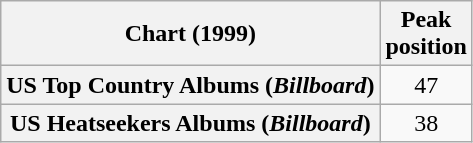<table class="wikitable plainrowheaders" style="text-align:center;" border="1">
<tr>
<th>Chart (1999)</th>
<th>Peak<br>position</th>
</tr>
<tr>
<th scope=row>US Top Country Albums (<em>Billboard</em>)</th>
<td>47</td>
</tr>
<tr>
<th scope=row>US Heatseekers Albums (<em>Billboard</em>)</th>
<td>38</td>
</tr>
</table>
